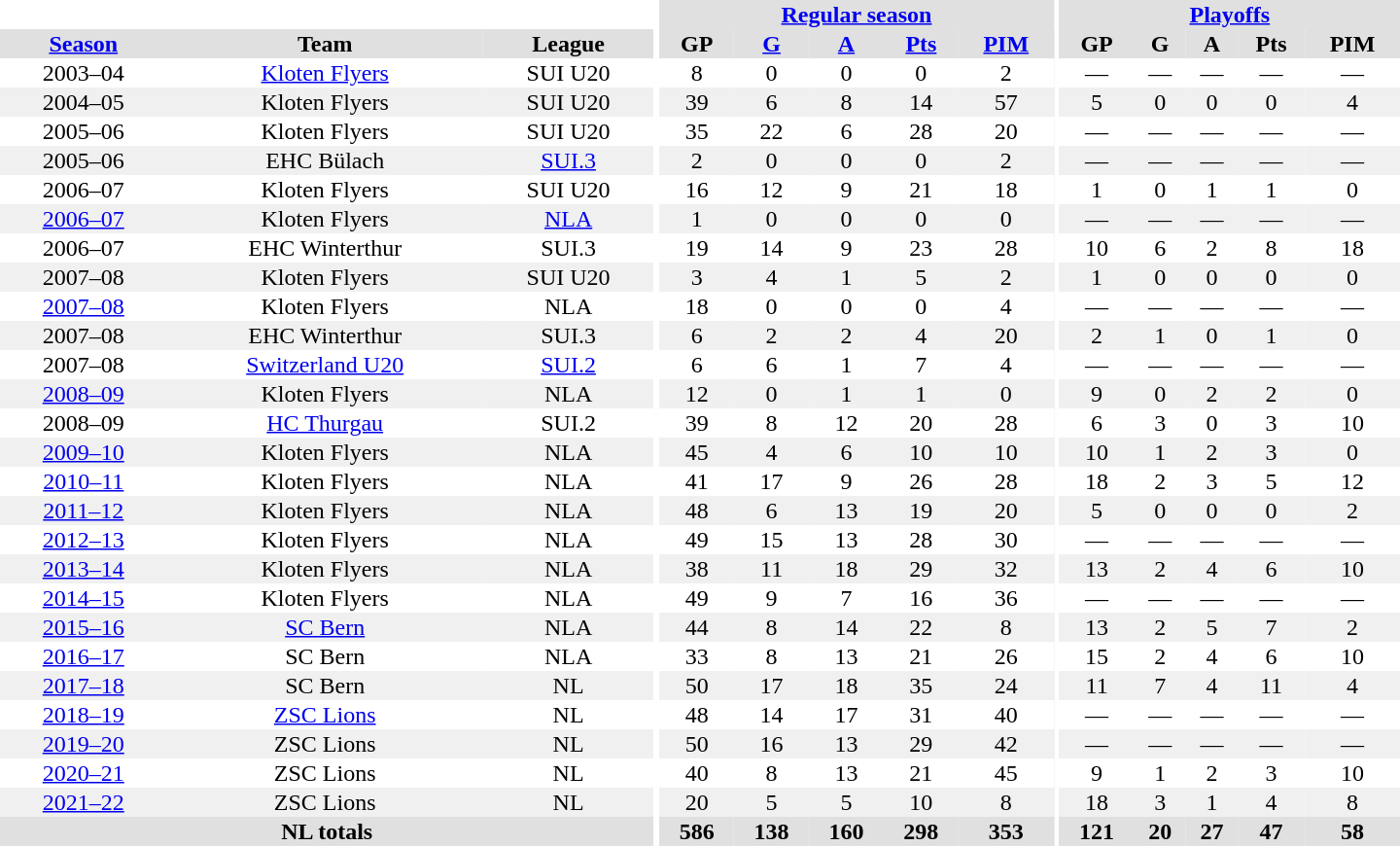<table border="0" cellpadding="1" cellspacing="0" style="text-align:center; width:60em">
<tr bgcolor="#e0e0e0">
<th colspan="3" bgcolor="#ffffff"></th>
<th rowspan="99" bgcolor="#ffffff"></th>
<th colspan="5"><a href='#'>Regular season</a></th>
<th rowspan="99" bgcolor="#ffffff"></th>
<th colspan="5"><a href='#'>Playoffs</a></th>
</tr>
<tr bgcolor="#e0e0e0">
<th><a href='#'>Season</a></th>
<th>Team</th>
<th>League</th>
<th>GP</th>
<th><a href='#'>G</a></th>
<th><a href='#'>A</a></th>
<th><a href='#'>Pts</a></th>
<th><a href='#'>PIM</a></th>
<th>GP</th>
<th>G</th>
<th>A</th>
<th>Pts</th>
<th>PIM</th>
</tr>
<tr>
<td>2003–04</td>
<td><a href='#'>Kloten Flyers</a></td>
<td>SUI U20</td>
<td>8</td>
<td>0</td>
<td>0</td>
<td>0</td>
<td>2</td>
<td>—</td>
<td>—</td>
<td>—</td>
<td>—</td>
<td>—</td>
</tr>
<tr bgcolor="#f0f0f0">
<td>2004–05</td>
<td>Kloten Flyers</td>
<td>SUI U20</td>
<td>39</td>
<td>6</td>
<td>8</td>
<td>14</td>
<td>57</td>
<td>5</td>
<td>0</td>
<td>0</td>
<td>0</td>
<td>4</td>
</tr>
<tr>
<td>2005–06</td>
<td>Kloten Flyers</td>
<td>SUI U20</td>
<td>35</td>
<td>22</td>
<td>6</td>
<td>28</td>
<td>20</td>
<td>—</td>
<td>—</td>
<td>—</td>
<td>—</td>
<td>—</td>
</tr>
<tr bgcolor="#f0f0f0">
<td>2005–06</td>
<td>EHC Bülach</td>
<td><a href='#'>SUI.3</a></td>
<td>2</td>
<td>0</td>
<td>0</td>
<td>0</td>
<td>2</td>
<td>—</td>
<td>—</td>
<td>—</td>
<td>—</td>
<td>—</td>
</tr>
<tr>
<td>2006–07</td>
<td>Kloten Flyers</td>
<td>SUI U20</td>
<td>16</td>
<td>12</td>
<td>9</td>
<td>21</td>
<td>18</td>
<td>1</td>
<td>0</td>
<td>1</td>
<td>1</td>
<td>0</td>
</tr>
<tr bgcolor="#f0f0f0">
<td><a href='#'>2006–07</a></td>
<td>Kloten Flyers</td>
<td><a href='#'>NLA</a></td>
<td>1</td>
<td>0</td>
<td>0</td>
<td>0</td>
<td>0</td>
<td>—</td>
<td>—</td>
<td>—</td>
<td>—</td>
<td>—</td>
</tr>
<tr>
<td>2006–07</td>
<td>EHC Winterthur</td>
<td>SUI.3</td>
<td>19</td>
<td>14</td>
<td>9</td>
<td>23</td>
<td>28</td>
<td>10</td>
<td>6</td>
<td>2</td>
<td>8</td>
<td>18</td>
</tr>
<tr bgcolor="#f0f0f0">
<td>2007–08</td>
<td>Kloten Flyers</td>
<td>SUI U20</td>
<td>3</td>
<td>4</td>
<td>1</td>
<td>5</td>
<td>2</td>
<td>1</td>
<td>0</td>
<td>0</td>
<td>0</td>
<td>0</td>
</tr>
<tr>
<td><a href='#'>2007–08</a></td>
<td>Kloten Flyers</td>
<td>NLA</td>
<td>18</td>
<td>0</td>
<td>0</td>
<td>0</td>
<td>4</td>
<td>—</td>
<td>—</td>
<td>—</td>
<td>—</td>
<td>—</td>
</tr>
<tr bgcolor="#f0f0f0">
<td>2007–08</td>
<td>EHC Winterthur</td>
<td>SUI.3</td>
<td>6</td>
<td>2</td>
<td>2</td>
<td>4</td>
<td>20</td>
<td>2</td>
<td>1</td>
<td>0</td>
<td>1</td>
<td>0</td>
</tr>
<tr>
<td>2007–08</td>
<td><a href='#'>Switzerland U20</a></td>
<td><a href='#'>SUI.2</a></td>
<td>6</td>
<td>6</td>
<td>1</td>
<td>7</td>
<td>4</td>
<td>—</td>
<td>—</td>
<td>—</td>
<td>—</td>
<td>—</td>
</tr>
<tr bgcolor="#f0f0f0">
<td><a href='#'>2008–09</a></td>
<td>Kloten Flyers</td>
<td>NLA</td>
<td>12</td>
<td>0</td>
<td>1</td>
<td>1</td>
<td>0</td>
<td>9</td>
<td>0</td>
<td>2</td>
<td>2</td>
<td>0</td>
</tr>
<tr>
<td>2008–09</td>
<td><a href='#'>HC Thurgau</a></td>
<td>SUI.2</td>
<td>39</td>
<td>8</td>
<td>12</td>
<td>20</td>
<td>28</td>
<td>6</td>
<td>3</td>
<td>0</td>
<td>3</td>
<td>10</td>
</tr>
<tr bgcolor="#f0f0f0">
<td><a href='#'>2009–10</a></td>
<td>Kloten Flyers</td>
<td>NLA</td>
<td>45</td>
<td>4</td>
<td>6</td>
<td>10</td>
<td>10</td>
<td>10</td>
<td>1</td>
<td>2</td>
<td>3</td>
<td>0</td>
</tr>
<tr>
<td><a href='#'>2010–11</a></td>
<td>Kloten Flyers</td>
<td>NLA</td>
<td>41</td>
<td>17</td>
<td>9</td>
<td>26</td>
<td>28</td>
<td>18</td>
<td>2</td>
<td>3</td>
<td>5</td>
<td>12</td>
</tr>
<tr bgcolor="#f0f0f0">
<td><a href='#'>2011–12</a></td>
<td>Kloten Flyers</td>
<td>NLA</td>
<td>48</td>
<td>6</td>
<td>13</td>
<td>19</td>
<td>20</td>
<td>5</td>
<td>0</td>
<td>0</td>
<td>0</td>
<td>2</td>
</tr>
<tr>
<td><a href='#'>2012–13</a></td>
<td>Kloten Flyers</td>
<td>NLA</td>
<td>49</td>
<td>15</td>
<td>13</td>
<td>28</td>
<td>30</td>
<td>—</td>
<td>—</td>
<td>—</td>
<td>—</td>
<td>—</td>
</tr>
<tr bgcolor="#f0f0f0">
<td><a href='#'>2013–14</a></td>
<td>Kloten Flyers</td>
<td>NLA</td>
<td>38</td>
<td>11</td>
<td>18</td>
<td>29</td>
<td>32</td>
<td>13</td>
<td>2</td>
<td>4</td>
<td>6</td>
<td>10</td>
</tr>
<tr>
<td><a href='#'>2014–15</a></td>
<td>Kloten Flyers</td>
<td>NLA</td>
<td>49</td>
<td>9</td>
<td>7</td>
<td>16</td>
<td>36</td>
<td>—</td>
<td>—</td>
<td>—</td>
<td>—</td>
<td>—</td>
</tr>
<tr bgcolor="#f0f0f0">
<td><a href='#'>2015–16</a></td>
<td><a href='#'>SC Bern</a></td>
<td>NLA</td>
<td>44</td>
<td>8</td>
<td>14</td>
<td>22</td>
<td>8</td>
<td>13</td>
<td>2</td>
<td>5</td>
<td>7</td>
<td>2</td>
</tr>
<tr>
<td><a href='#'>2016–17</a></td>
<td>SC Bern</td>
<td>NLA</td>
<td>33</td>
<td>8</td>
<td>13</td>
<td>21</td>
<td>26</td>
<td>15</td>
<td>2</td>
<td>4</td>
<td>6</td>
<td>10</td>
</tr>
<tr bgcolor="#f0f0f0">
<td><a href='#'>2017–18</a></td>
<td>SC Bern</td>
<td>NL</td>
<td>50</td>
<td>17</td>
<td>18</td>
<td>35</td>
<td>24</td>
<td>11</td>
<td>7</td>
<td>4</td>
<td>11</td>
<td>4</td>
</tr>
<tr>
<td><a href='#'>2018–19</a></td>
<td><a href='#'>ZSC Lions</a></td>
<td>NL</td>
<td>48</td>
<td>14</td>
<td>17</td>
<td>31</td>
<td>40</td>
<td>—</td>
<td>—</td>
<td>—</td>
<td>—</td>
<td>—</td>
</tr>
<tr bgcolor="#f0f0f0">
<td><a href='#'>2019–20</a></td>
<td>ZSC Lions</td>
<td>NL</td>
<td>50</td>
<td>16</td>
<td>13</td>
<td>29</td>
<td>42</td>
<td>—</td>
<td>—</td>
<td>—</td>
<td>—</td>
<td>—</td>
</tr>
<tr>
<td><a href='#'>2020–21</a></td>
<td>ZSC Lions</td>
<td>NL</td>
<td>40</td>
<td>8</td>
<td>13</td>
<td>21</td>
<td>45</td>
<td>9</td>
<td>1</td>
<td>2</td>
<td>3</td>
<td>10</td>
</tr>
<tr bgcolor="#f0f0f0">
<td><a href='#'>2021–22</a></td>
<td>ZSC Lions</td>
<td>NL</td>
<td>20</td>
<td>5</td>
<td>5</td>
<td>10</td>
<td>8</td>
<td>18</td>
<td>3</td>
<td>1</td>
<td>4</td>
<td>8</td>
</tr>
<tr bgcolor="#e0e0e0">
<th colspan="3">NL totals</th>
<th>586</th>
<th>138</th>
<th>160</th>
<th>298</th>
<th>353</th>
<th>121</th>
<th>20</th>
<th>27</th>
<th>47</th>
<th>58</th>
</tr>
</table>
